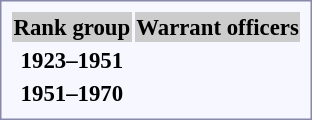<table style="border:1px solid #8888aa; background-color:#f7f8ff; padding:5px; font-size:95%; margin: 0px 12px 12px 0px; text-align:center;">
<tr style="background-color:#CCCCCC;">
<th>Rank group</th>
<th colspan=4>Warrant officers</th>
</tr>
<tr>
<td rowspan=2><strong>1923–1951</strong></td>
<td></td>
<td></td>
<td></td>
<td></td>
</tr>
<tr>
<td></td>
<td></td>
<td></td>
<td></td>
</tr>
<tr>
<th rowspan=2>1951–1970<br></th>
<td></td>
<td></td>
<td></td>
<td></td>
</tr>
<tr>
<td></td>
<td></td>
<td></td>
<td></td>
</tr>
</table>
